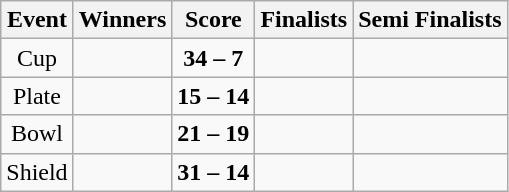<table class="wikitable" style="text-align: center">
<tr>
<th>Event</th>
<th>Winners</th>
<th>Score</th>
<th>Finalists</th>
<th>Semi Finalists</th>
</tr>
<tr>
<td>Cup</td>
<td align=left><strong></strong></td>
<td><strong>34 – 7</strong></td>
<td align=left></td>
<td align=left><br></td>
</tr>
<tr>
<td>Plate</td>
<td align=left><strong></strong></td>
<td><strong>15 – 14</strong></td>
<td align=left></td>
<td align=left><br></td>
</tr>
<tr>
<td>Bowl</td>
<td align=left><strong></strong></td>
<td><strong>21 – 19</strong></td>
<td align=left></td>
<td align=left><br></td>
</tr>
<tr>
<td>Shield</td>
<td align=left><strong></strong></td>
<td><strong>31 – 14</strong></td>
<td align=left></td>
<td align=left><br></td>
</tr>
</table>
